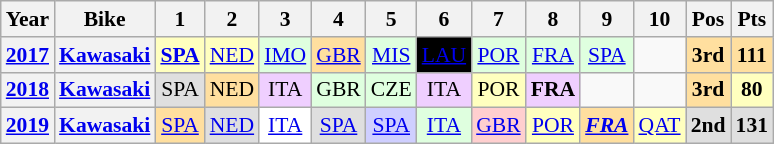<table class="wikitable" style="text-align:center; font-size:90%">
<tr>
<th valign="middle">Year</th>
<th valign="middle">Bike</th>
<th>1</th>
<th>2</th>
<th>3</th>
<th>4</th>
<th>5</th>
<th>6</th>
<th>7</th>
<th>8</th>
<th>9</th>
<th>10</th>
<th>Pos</th>
<th>Pts</th>
</tr>
<tr>
<th><a href='#'>2017</a></th>
<th><a href='#'>Kawasaki</a></th>
<td style="background:#ffffbf;"><strong><a href='#'>SPA</a></strong><br></td>
<td style="background:#ffffbf;"><a href='#'>NED</a><br></td>
<td style="background:#dfffdf;"><a href='#'>IMO</a><br></td>
<td style="background:#ffdf9f;"><a href='#'>GBR</a><br></td>
<td style="background:#dfffdf;"><a href='#'>MIS</a><br></td>
<td style="background:#000000;color:#ffffff;"><a href='#'>LAU</a><br></td>
<td style="background:#dfffdf;"><a href='#'>POR</a><br></td>
<td style="background:#dfffdf;"><a href='#'>FRA</a><br></td>
<td style="background:#dfffdf;"><a href='#'>SPA</a><br></td>
<td></td>
<th style="background:#ffdf9f;">3rd</th>
<th style="background:#ffdf9f;">111</th>
</tr>
<tr>
<th scope=row><a href='#'>2018</a></th>
<th><a href='#'>Kawasaki</a></th>
<td style="background:#dfdfdf;">SPA<br></td>
<td style="background:#ffdf9f;">NED<br></td>
<td style="background:#efcfff;">ITA<br></td>
<td style="background:#dfffdf;">GBR<br></td>
<td style="background:#dfffdf;">CZE<br></td>
<td style="background:#efcfff;">ITA<br></td>
<td style="background:#ffffbf;">POR<br></td>
<td style="background:#efcfff;"><strong>FRA</strong><br></td>
<td></td>
<td></td>
<th style="background:#ffdf9f;">3rd</th>
<th style="background:#ffffbf;">80</th>
</tr>
<tr>
<th><a href='#'>2019</a></th>
<th><a href='#'>Kawasaki</a></th>
<td style="background:#ffdf9f;"><a href='#'>SPA</a><br></td>
<td style="background:#dfdfdf;"><a href='#'>NED</a><br></td>
<td style="background:#ffffff;"><a href='#'>ITA</a><br></td>
<td style="background:#dfdfdf;"><a href='#'>SPA</a><br></td>
<td style="background:#cfcfff;"><a href='#'>SPA</a><br></td>
<td style="background:#dfffdf;"><a href='#'>ITA</a><br></td>
<td style="background:#ffcfcf;"><a href='#'>GBR</a><br></td>
<td style="background:#ffffbf;"><a href='#'>POR</a><br></td>
<td style="background:#ffdf9f;"><strong><em><a href='#'>FRA</a></em></strong><br></td>
<td style="background:#ffffbf;"><a href='#'>QAT</a><br></td>
<th style="background:#dfdfdf;">2nd</th>
<th style="background:#dfdfdf;">131</th>
</tr>
</table>
